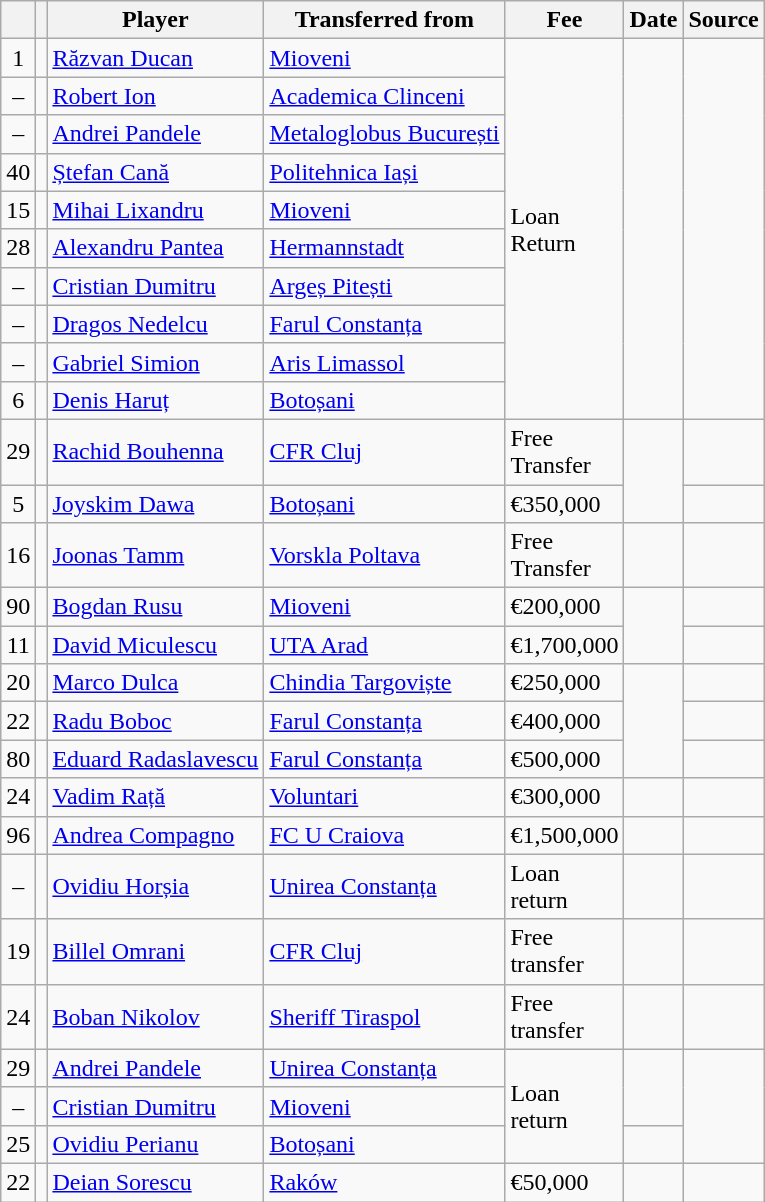<table class="wikitable plainrowheaders sortable">
<tr>
<th></th>
<th></th>
<th scope=col><strong>Player</strong></th>
<th><strong>Transferred from</strong></th>
<th !scope=col; style="width: 65px;"><strong>Fee</strong></th>
<th scope=col><strong>Date</strong></th>
<th scope=col><strong>Source</strong></th>
</tr>
<tr>
<td align=center>1</td>
<td align=center></td>
<td> <a href='#'>Răzvan Ducan</a></td>
<td> <a href='#'>Mioveni</a></td>
<td rowspan=10>Loan Return</td>
<td rowspan=10></td>
</tr>
<tr>
<td align=center>–</td>
<td align=center></td>
<td> <a href='#'>Robert Ion</a></td>
<td> <a href='#'>Academica Clinceni</a></td>
</tr>
<tr>
<td align=center>–</td>
<td align=center></td>
<td> <a href='#'>Andrei Pandele</a></td>
<td> <a href='#'>Metaloglobus București</a></td>
</tr>
<tr>
<td align=center>40</td>
<td align=center></td>
<td> <a href='#'>Ștefan Cană</a></td>
<td> <a href='#'>Politehnica Iași</a></td>
</tr>
<tr>
<td align=center>15</td>
<td align=center></td>
<td> <a href='#'>Mihai Lixandru</a></td>
<td> <a href='#'>Mioveni</a></td>
</tr>
<tr>
<td align=center>28</td>
<td align=center></td>
<td> <a href='#'>Alexandru Pantea</a></td>
<td> <a href='#'>Hermannstadt</a></td>
</tr>
<tr>
<td align=center>–</td>
<td align=center></td>
<td> <a href='#'>Cristian Dumitru</a></td>
<td> <a href='#'>Argeș Pitești</a></td>
</tr>
<tr>
<td align=center>–</td>
<td align=center></td>
<td> <a href='#'>Dragos Nedelcu</a></td>
<td> <a href='#'>Farul Constanța</a></td>
</tr>
<tr>
<td align=center>–</td>
<td align=center></td>
<td> <a href='#'>Gabriel Simion</a></td>
<td> <a href='#'>Aris Limassol</a></td>
</tr>
<tr>
<td align=center>6</td>
<td align=center></td>
<td> <a href='#'>Denis Haruț</a></td>
<td> <a href='#'>Botoșani</a></td>
</tr>
<tr>
<td align=center>29</td>
<td align=center></td>
<td> <a href='#'>Rachid Bouhenna</a></td>
<td> <a href='#'>CFR Cluj</a></td>
<td>Free Transfer</td>
<td rowspan=2></td>
<td></td>
</tr>
<tr>
<td align=center>5</td>
<td align=center></td>
<td> <a href='#'>Joyskim Dawa</a></td>
<td> <a href='#'>Botoșani</a></td>
<td>€350,000</td>
<td></td>
</tr>
<tr>
<td align=center>16</td>
<td align=center></td>
<td> <a href='#'>Joonas Tamm</a></td>
<td> <a href='#'>Vorskla Poltava</a></td>
<td>Free Transfer</td>
<td></td>
<td></td>
</tr>
<tr>
<td align=center>90</td>
<td align=center></td>
<td> <a href='#'>Bogdan Rusu</a></td>
<td> <a href='#'>Mioveni</a></td>
<td>€200,000</td>
<td rowspan=2></td>
<td></td>
</tr>
<tr>
<td align=center>11</td>
<td align=center></td>
<td> <a href='#'>David Miculescu</a></td>
<td> <a href='#'>UTA Arad</a></td>
<td>€1,700,000</td>
<td></td>
</tr>
<tr>
<td align=center>20</td>
<td align=center></td>
<td> <a href='#'>Marco Dulca</a></td>
<td> <a href='#'>Chindia Targoviște</a></td>
<td>€250,000</td>
<td rowspan=3></td>
<td></td>
</tr>
<tr>
<td align=center>22</td>
<td align=center></td>
<td> <a href='#'>Radu Boboc</a></td>
<td> <a href='#'>Farul Constanța</a></td>
<td>€400,000</td>
<td></td>
</tr>
<tr>
<td align=center>80</td>
<td align=center></td>
<td> <a href='#'>Eduard Radaslavescu</a></td>
<td> <a href='#'>Farul Constanța</a></td>
<td>€500,000</td>
<td></td>
</tr>
<tr>
<td align=center>24</td>
<td align=center></td>
<td> <a href='#'>Vadim Rață</a></td>
<td> <a href='#'>Voluntari</a></td>
<td>€300,000</td>
<td></td>
<td></td>
</tr>
<tr>
<td align=center>96</td>
<td align=center></td>
<td> <a href='#'>Andrea Compagno</a></td>
<td> <a href='#'>FC U Craiova</a></td>
<td>€1,500,000</td>
<td></td>
<td></td>
</tr>
<tr>
<td align=center>–</td>
<td align=center></td>
<td> <a href='#'>Ovidiu Horșia</a></td>
<td> <a href='#'>Unirea Constanța</a></td>
<td>Loan return</td>
<td></td>
<td></td>
</tr>
<tr>
<td align=center>19</td>
<td align=center></td>
<td> <a href='#'>Billel Omrani</a></td>
<td> <a href='#'>CFR Cluj</a></td>
<td>Free transfer</td>
<td></td>
<td></td>
</tr>
<tr>
<td align=center>24</td>
<td align=center></td>
<td> <a href='#'>Boban Nikolov</a></td>
<td> <a href='#'>Sheriff Tiraspol</a></td>
<td>Free transfer</td>
<td></td>
<td></td>
</tr>
<tr>
<td align="center">29</td>
<td align="center"></td>
<td> <a href='#'>Andrei Pandele</a></td>
<td> <a href='#'>Unirea Constanța</a></td>
<td rowspan=3>Loan return</td>
<td rowspan=2></td>
<td rowspan=3></td>
</tr>
<tr>
<td align="center">–</td>
<td align="center"></td>
<td> <a href='#'>Cristian Dumitru</a></td>
<td> <a href='#'>Mioveni</a></td>
</tr>
<tr>
<td align="center">25</td>
<td align="center"></td>
<td> <a href='#'>Ovidiu Perianu</a></td>
<td> <a href='#'>Botoșani</a></td>
<td></td>
</tr>
<tr>
<td align="center">22</td>
<td align="center"></td>
<td> <a href='#'>Deian Sorescu</a></td>
<td> <a href='#'>Raków</a></td>
<td>€50,000</td>
<td></td>
<td></td>
</tr>
</table>
